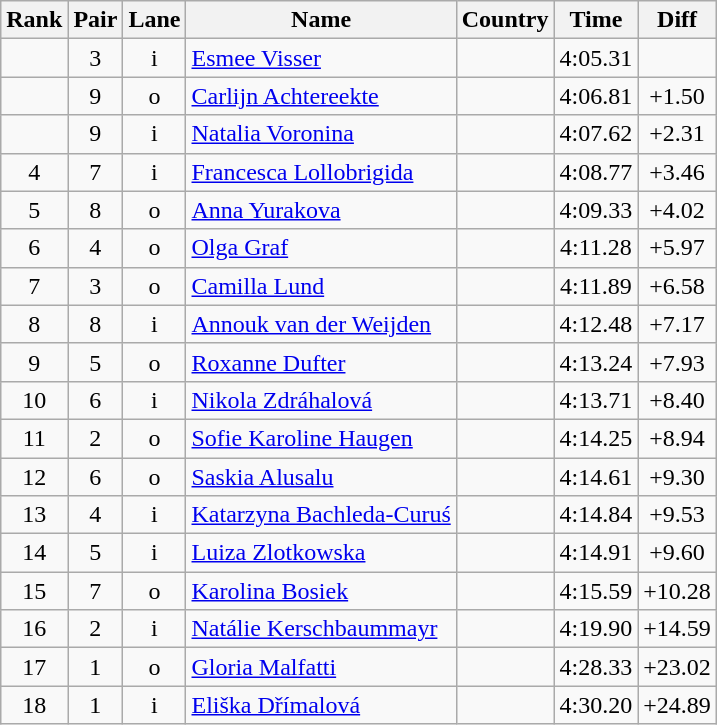<table class="wikitable sortable" style="text-align:center">
<tr>
<th>Rank</th>
<th>Pair</th>
<th>Lane</th>
<th>Name</th>
<th>Country</th>
<th>Time</th>
<th>Diff</th>
</tr>
<tr>
<td></td>
<td>3</td>
<td>i</td>
<td align=left><a href='#'>Esmee Visser</a></td>
<td align=left></td>
<td>4:05.31</td>
<td></td>
</tr>
<tr>
<td></td>
<td>9</td>
<td>o</td>
<td align=left><a href='#'>Carlijn Achtereekte</a></td>
<td align=left></td>
<td>4:06.81</td>
<td>+1.50</td>
</tr>
<tr>
<td></td>
<td>9</td>
<td>i</td>
<td align=left><a href='#'>Natalia Voronina</a></td>
<td align=left></td>
<td>4:07.62</td>
<td>+2.31</td>
</tr>
<tr>
<td>4</td>
<td>7</td>
<td>i</td>
<td align=left><a href='#'>Francesca Lollobrigida</a></td>
<td align=left></td>
<td>4:08.77</td>
<td>+3.46</td>
</tr>
<tr>
<td>5</td>
<td>8</td>
<td>o</td>
<td align=left><a href='#'>Anna Yurakova</a></td>
<td align=left></td>
<td>4:09.33</td>
<td>+4.02</td>
</tr>
<tr>
<td>6</td>
<td>4</td>
<td>o</td>
<td align=left><a href='#'>Olga Graf</a></td>
<td align=left></td>
<td>4:11.28</td>
<td>+5.97</td>
</tr>
<tr>
<td>7</td>
<td>3</td>
<td>o</td>
<td align=left><a href='#'>Camilla Lund</a></td>
<td align=left></td>
<td>4:11.89</td>
<td>+6.58</td>
</tr>
<tr>
<td>8</td>
<td>8</td>
<td>i</td>
<td align=left><a href='#'>Annouk van der Weijden</a></td>
<td align=left></td>
<td>4:12.48</td>
<td>+7.17</td>
</tr>
<tr>
<td>9</td>
<td>5</td>
<td>o</td>
<td align=left><a href='#'>Roxanne Dufter</a></td>
<td align=left></td>
<td>4:13.24</td>
<td>+7.93</td>
</tr>
<tr>
<td>10</td>
<td>6</td>
<td>i</td>
<td align=left><a href='#'>Nikola Zdráhalová</a></td>
<td align=left></td>
<td>4:13.71</td>
<td>+8.40</td>
</tr>
<tr>
<td>11</td>
<td>2</td>
<td>o</td>
<td align=left><a href='#'>Sofie Karoline Haugen</a></td>
<td align=left></td>
<td>4:14.25</td>
<td>+8.94</td>
</tr>
<tr>
<td>12</td>
<td>6</td>
<td>o</td>
<td align=left><a href='#'>Saskia Alusalu</a></td>
<td align=left></td>
<td>4:14.61</td>
<td>+9.30</td>
</tr>
<tr>
<td>13</td>
<td>4</td>
<td>i</td>
<td align=left><a href='#'>Katarzyna Bachleda-Curuś</a></td>
<td align=left></td>
<td>4:14.84</td>
<td>+9.53</td>
</tr>
<tr>
<td>14</td>
<td>5</td>
<td>i</td>
<td align=left><a href='#'>Luiza Zlotkowska</a></td>
<td align=left></td>
<td>4:14.91</td>
<td>+9.60</td>
</tr>
<tr>
<td>15</td>
<td>7</td>
<td>o</td>
<td align=left><a href='#'>Karolina Bosiek</a></td>
<td align=left></td>
<td>4:15.59</td>
<td>+10.28</td>
</tr>
<tr>
<td>16</td>
<td>2</td>
<td>i</td>
<td align=left><a href='#'>Natálie Kerschbaummayr</a></td>
<td align=left></td>
<td>4:19.90</td>
<td>+14.59</td>
</tr>
<tr>
<td>17</td>
<td>1</td>
<td>o</td>
<td align=left><a href='#'>Gloria Malfatti</a></td>
<td align=left></td>
<td>4:28.33</td>
<td>+23.02</td>
</tr>
<tr>
<td>18</td>
<td>1</td>
<td>i</td>
<td align=left><a href='#'>Eliška Dřímalová</a></td>
<td align=left></td>
<td>4:30.20</td>
<td>+24.89</td>
</tr>
</table>
